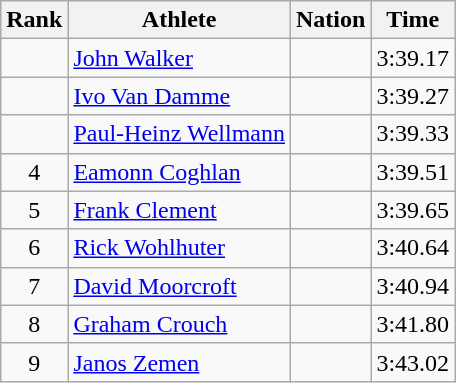<table class="wikitable sortable" style="text-align:center">
<tr>
<th>Rank</th>
<th>Athlete</th>
<th>Nation</th>
<th>Time</th>
</tr>
<tr>
<td></td>
<td align=left><a href='#'>John Walker</a></td>
<td align=left></td>
<td>3:39.17</td>
</tr>
<tr>
<td></td>
<td align=left><a href='#'>Ivo Van Damme</a></td>
<td align=left></td>
<td>3:39.27</td>
</tr>
<tr>
<td></td>
<td align=left><a href='#'>Paul-Heinz Wellmann</a></td>
<td align=left></td>
<td>3:39.33</td>
</tr>
<tr>
<td>4</td>
<td align=left><a href='#'>Eamonn Coghlan</a></td>
<td align=left></td>
<td>3:39.51</td>
</tr>
<tr>
<td>5</td>
<td align=left><a href='#'>Frank Clement</a></td>
<td align=left></td>
<td>3:39.65</td>
</tr>
<tr>
<td>6</td>
<td align=left><a href='#'>Rick Wohlhuter</a></td>
<td align=left></td>
<td>3:40.64</td>
</tr>
<tr>
<td>7</td>
<td align=left><a href='#'>David Moorcroft</a></td>
<td align=left></td>
<td>3:40.94</td>
</tr>
<tr>
<td>8</td>
<td align=left><a href='#'>Graham Crouch</a></td>
<td align=left></td>
<td>3:41.80</td>
</tr>
<tr>
<td>9</td>
<td align=left><a href='#'>Janos Zemen</a></td>
<td align=left></td>
<td>3:43.02</td>
</tr>
</table>
